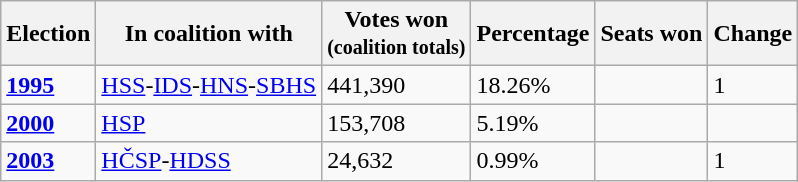<table class="wikitable">
<tr>
<th>Election</th>
<th>In coalition with</th>
<th>Votes won<br><small>(coalition totals)</small></th>
<th>Percentage</th>
<th>Seats won</th>
<th>Change</th>
</tr>
<tr>
<td><strong><a href='#'>1995</a></strong></td>
<td><a href='#'>HSS</a>-<a href='#'>IDS</a>-<a href='#'>HNS</a>-<a href='#'>SBHS</a></td>
<td>441,390</td>
<td>18.26%</td>
<td></td>
<td> 1</td>
</tr>
<tr>
<td><strong><a href='#'>2000</a></strong></td>
<td><a href='#'>HSP</a></td>
<td>153,708</td>
<td>5.19%</td>
<td></td>
<td></td>
</tr>
<tr>
<td><strong><a href='#'>2003</a></strong></td>
<td><a href='#'>HČSP</a>-<a href='#'>HDSS</a></td>
<td>24,632</td>
<td>0.99%</td>
<td></td>
<td> 1</td>
</tr>
</table>
